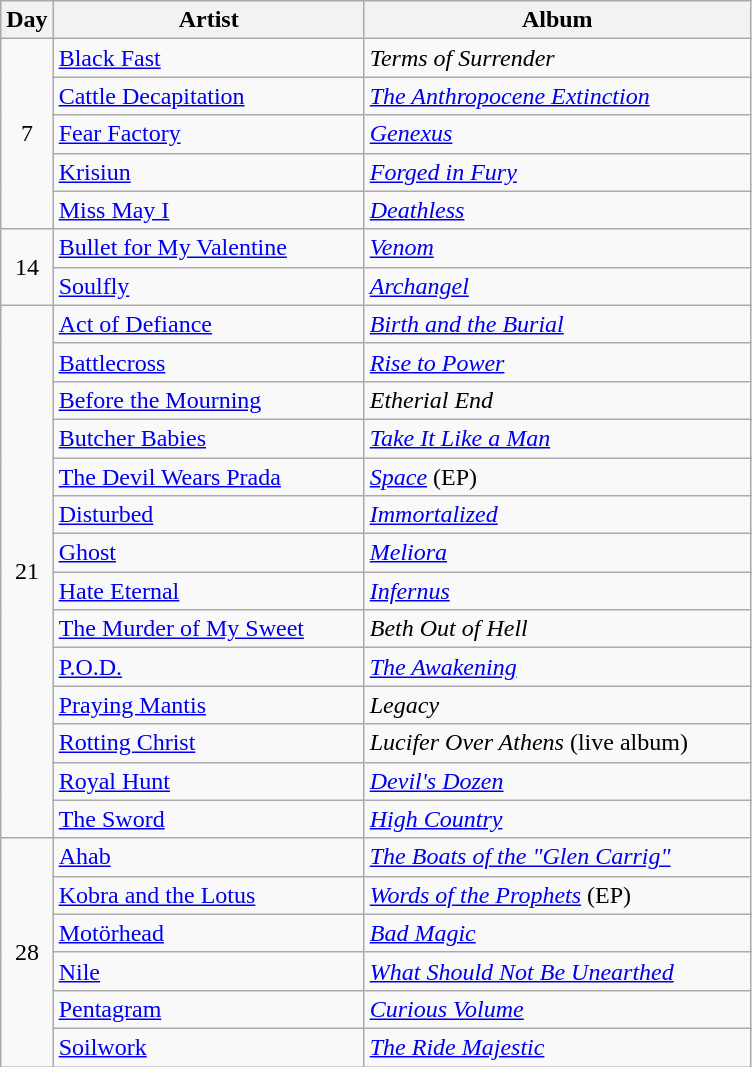<table class="wikitable">
<tr>
<th style="width:20px;">Day</th>
<th style="width:200px;">Artist</th>
<th style="width:250px;">Album</th>
</tr>
<tr>
<td rowspan="5" style="text-align:center;">7</td>
<td><a href='#'>Black Fast</a></td>
<td><em>Terms of Surrender</em></td>
</tr>
<tr>
<td><a href='#'>Cattle Decapitation</a></td>
<td><em><a href='#'>The Anthropocene Extinction</a></em></td>
</tr>
<tr>
<td><a href='#'>Fear Factory</a></td>
<td><em><a href='#'>Genexus</a></em></td>
</tr>
<tr>
<td><a href='#'>Krisiun</a></td>
<td><em><a href='#'>Forged in Fury</a></em></td>
</tr>
<tr>
<td><a href='#'>Miss May I</a></td>
<td><em><a href='#'>Deathless</a></em></td>
</tr>
<tr>
<td style="text-align:center;" rowspan="2">14</td>
<td><a href='#'>Bullet for My Valentine</a></td>
<td><em><a href='#'>Venom</a></em></td>
</tr>
<tr>
<td><a href='#'>Soulfly</a></td>
<td><em><a href='#'>Archangel</a></em></td>
</tr>
<tr>
<td style="text-align:center;" rowspan="14">21</td>
<td><a href='#'>Act of Defiance</a></td>
<td><em><a href='#'>Birth and the Burial</a></em></td>
</tr>
<tr>
<td><a href='#'>Battlecross</a></td>
<td><em><a href='#'>Rise to Power</a></em></td>
</tr>
<tr>
<td><a href='#'>Before the Mourning</a></td>
<td><em> Etherial End </em></td>
</tr>
<tr>
<td><a href='#'>Butcher Babies</a></td>
<td><em><a href='#'>Take It Like a Man</a></em></td>
</tr>
<tr>
<td><a href='#'>The Devil Wears Prada</a></td>
<td><em><a href='#'>Space</a></em> (EP)</td>
</tr>
<tr>
<td><a href='#'>Disturbed</a></td>
<td><em><a href='#'>Immortalized</a></em></td>
</tr>
<tr>
<td><a href='#'>Ghost</a></td>
<td><em><a href='#'>Meliora</a></em></td>
</tr>
<tr>
<td><a href='#'>Hate Eternal</a></td>
<td><em><a href='#'>Infernus</a></em></td>
</tr>
<tr>
<td><a href='#'>The Murder of My Sweet</a></td>
<td><em>Beth Out of Hell</em></td>
</tr>
<tr>
<td><a href='#'>P.O.D.</a></td>
<td><em><a href='#'>The Awakening</a></em></td>
</tr>
<tr>
<td><a href='#'>Praying Mantis</a></td>
<td><em>Legacy</em></td>
</tr>
<tr>
<td><a href='#'>Rotting Christ</a></td>
<td><em>Lucifer Over Athens</em> (live album)</td>
</tr>
<tr>
<td><a href='#'>Royal Hunt</a></td>
<td><em><a href='#'>Devil's Dozen</a></em></td>
</tr>
<tr>
<td><a href='#'>The Sword</a></td>
<td><em><a href='#'>High Country</a></em></td>
</tr>
<tr>
<td style="text-align:center;" rowspan="6">28</td>
<td><a href='#'>Ahab</a></td>
<td><em><a href='#'>The Boats of the "Glen Carrig"</a></em></td>
</tr>
<tr>
<td><a href='#'>Kobra and the Lotus</a></td>
<td><em><a href='#'>Words of the Prophets</a></em> (EP)</td>
</tr>
<tr>
<td><a href='#'>Motörhead</a></td>
<td><em><a href='#'>Bad Magic</a></em></td>
</tr>
<tr>
<td><a href='#'>Nile</a></td>
<td><em><a href='#'>What Should Not Be Unearthed</a></em></td>
</tr>
<tr>
<td><a href='#'>Pentagram</a></td>
<td><em><a href='#'>Curious Volume</a></em></td>
</tr>
<tr>
<td><a href='#'>Soilwork</a></td>
<td><em><a href='#'>The Ride Majestic</a></em></td>
</tr>
</table>
